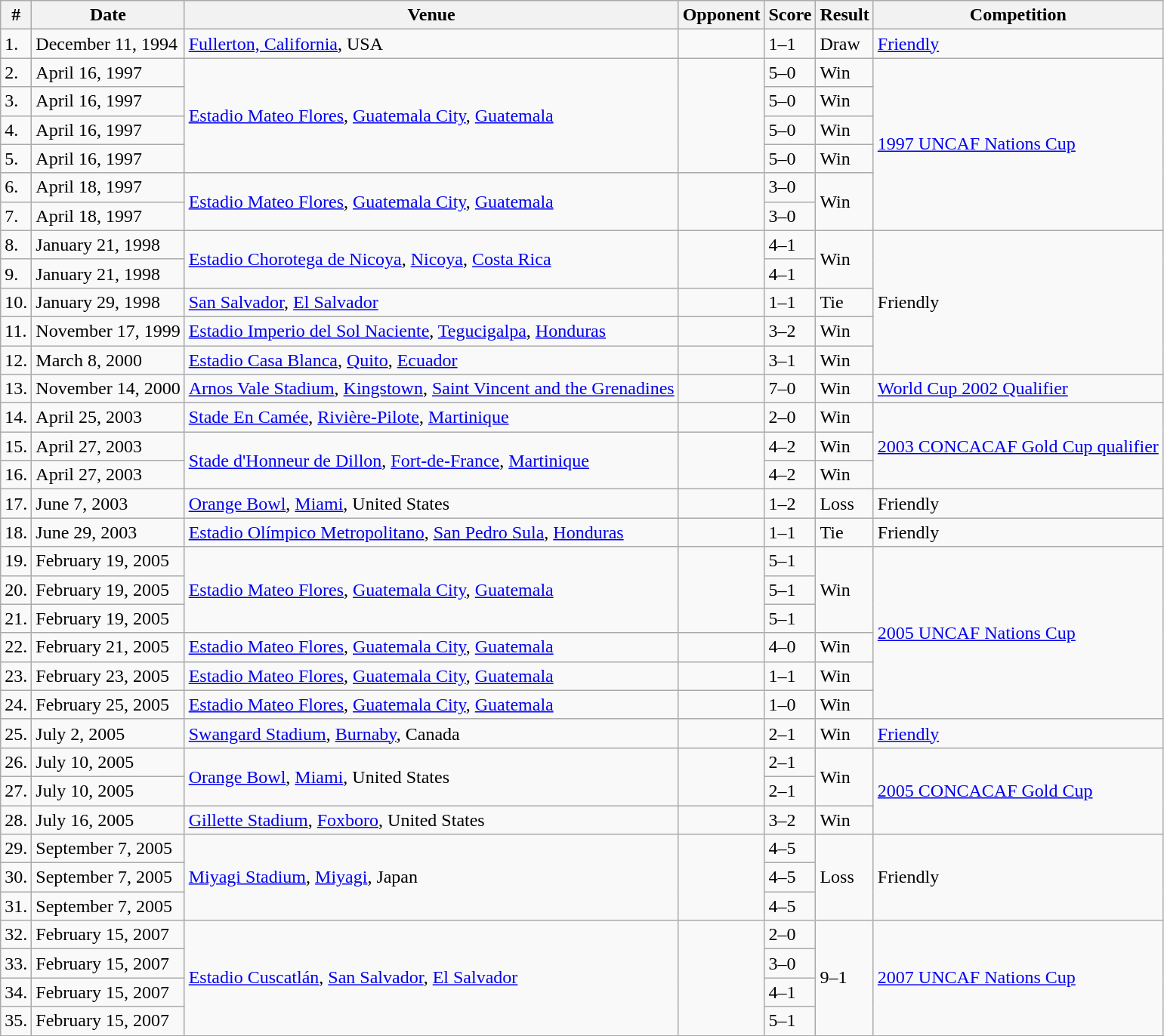<table class="wikitable sortable">
<tr>
<th>#</th>
<th>Date</th>
<th>Venue</th>
<th>Opponent</th>
<th>Score</th>
<th>Result</th>
<th>Competition</th>
</tr>
<tr>
<td>1.</td>
<td>December 11, 1994</td>
<td><a href='#'>Fullerton, California</a>, USA</td>
<td></td>
<td>1–1</td>
<td>Draw</td>
<td><a href='#'>Friendly</a></td>
</tr>
<tr>
<td>2.</td>
<td>April 16, 1997</td>
<td rowspan="4"><a href='#'>Estadio Mateo Flores</a>, <a href='#'>Guatemala City</a>, <a href='#'>Guatemala</a></td>
<td rowspan="4"></td>
<td>5–0</td>
<td>Win</td>
<td rowspan="6"><a href='#'>1997 UNCAF Nations Cup</a></td>
</tr>
<tr>
<td>3.</td>
<td>April 16, 1997</td>
<td>5–0</td>
<td>Win</td>
</tr>
<tr>
<td>4.</td>
<td>April 16, 1997</td>
<td>5–0</td>
<td>Win</td>
</tr>
<tr>
<td>5.</td>
<td>April 16, 1997</td>
<td>5–0</td>
<td>Win</td>
</tr>
<tr>
<td>6.</td>
<td>April 18, 1997</td>
<td rowspan="2"><a href='#'>Estadio Mateo Flores</a>, <a href='#'>Guatemala City</a>, <a href='#'>Guatemala</a></td>
<td rowspan="2"></td>
<td>3–0</td>
<td rowspan="2">Win</td>
</tr>
<tr>
<td>7.</td>
<td>April 18, 1997</td>
<td>3–0</td>
</tr>
<tr>
<td>8.</td>
<td>January 21, 1998</td>
<td rowspan="2"><a href='#'>Estadio Chorotega de Nicoya</a>, <a href='#'>Nicoya</a>, <a href='#'>Costa Rica</a></td>
<td rowspan="2"></td>
<td>4–1</td>
<td rowspan="2">Win</td>
<td rowspan="5">Friendly</td>
</tr>
<tr>
<td>9.</td>
<td>January 21, 1998</td>
<td>4–1</td>
</tr>
<tr>
<td>10.</td>
<td>January 29, 1998</td>
<td><a href='#'>San Salvador</a>, <a href='#'>El Salvador</a></td>
<td></td>
<td>1–1</td>
<td>Tie</td>
</tr>
<tr>
<td>11.</td>
<td>November 17, 1999</td>
<td><a href='#'>Estadio Imperio del Sol Naciente</a>, <a href='#'>Tegucigalpa</a>, <a href='#'>Honduras</a></td>
<td></td>
<td>3–2</td>
<td>Win</td>
</tr>
<tr>
<td>12.</td>
<td>March 8, 2000</td>
<td><a href='#'>Estadio Casa Blanca</a>, <a href='#'>Quito</a>, <a href='#'>Ecuador</a></td>
<td></td>
<td>3–1</td>
<td>Win</td>
</tr>
<tr>
<td>13.</td>
<td>November 14, 2000</td>
<td><a href='#'>Arnos Vale Stadium</a>, <a href='#'>Kingstown</a>, <a href='#'>Saint Vincent and the Grenadines</a></td>
<td></td>
<td>7–0</td>
<td>Win</td>
<td><a href='#'>World Cup 2002 Qualifier</a></td>
</tr>
<tr>
<td>14.</td>
<td>April 25, 2003</td>
<td><a href='#'>Stade En Camée</a>, <a href='#'>Rivière-Pilote</a>, <a href='#'>Martinique</a></td>
<td></td>
<td>2–0</td>
<td>Win</td>
<td rowspan="3"><a href='#'>2003 CONCACAF Gold Cup qualifier</a></td>
</tr>
<tr>
<td>15.</td>
<td>April 27, 2003</td>
<td rowspan="2"><a href='#'>Stade d'Honneur de Dillon</a>, <a href='#'>Fort-de-France</a>, <a href='#'>Martinique</a></td>
<td rowspan="2"></td>
<td>4–2</td>
<td>Win</td>
</tr>
<tr>
<td>16.</td>
<td>April 27, 2003</td>
<td>4–2</td>
<td>Win</td>
</tr>
<tr>
<td>17.</td>
<td>June 7, 2003</td>
<td><a href='#'>Orange Bowl</a>, <a href='#'>Miami</a>, United States</td>
<td></td>
<td>1–2</td>
<td>Loss</td>
<td>Friendly</td>
</tr>
<tr>
<td>18.</td>
<td>June 29, 2003</td>
<td><a href='#'>Estadio Olímpico Metropolitano</a>, <a href='#'>San Pedro Sula</a>, <a href='#'>Honduras</a></td>
<td></td>
<td>1–1</td>
<td>Tie</td>
<td>Friendly</td>
</tr>
<tr>
<td>19.</td>
<td>February 19, 2005</td>
<td rowspan="3"><a href='#'>Estadio Mateo Flores</a>, <a href='#'>Guatemala City</a>, <a href='#'>Guatemala</a></td>
<td rowspan="3"></td>
<td>5–1</td>
<td rowspan="3">Win</td>
<td rowspan="6"><a href='#'>2005 UNCAF Nations Cup</a></td>
</tr>
<tr>
<td>20.</td>
<td>February 19, 2005</td>
<td>5–1</td>
</tr>
<tr>
<td>21.</td>
<td>February 19, 2005</td>
<td>5–1</td>
</tr>
<tr>
<td>22.</td>
<td>February 21, 2005</td>
<td><a href='#'>Estadio Mateo Flores</a>, <a href='#'>Guatemala City</a>, <a href='#'>Guatemala</a></td>
<td></td>
<td>4–0</td>
<td>Win</td>
</tr>
<tr>
<td>23.</td>
<td>February 23, 2005</td>
<td><a href='#'>Estadio Mateo Flores</a>, <a href='#'>Guatemala City</a>, <a href='#'>Guatemala</a></td>
<td></td>
<td>1–1</td>
<td>Win</td>
</tr>
<tr>
<td>24.</td>
<td>February 25, 2005</td>
<td><a href='#'>Estadio Mateo Flores</a>, <a href='#'>Guatemala City</a>, <a href='#'>Guatemala</a></td>
<td></td>
<td>1–0</td>
<td>Win</td>
</tr>
<tr>
<td>25.</td>
<td>July 2, 2005</td>
<td><a href='#'>Swangard Stadium</a>, <a href='#'>Burnaby</a>, Canada</td>
<td></td>
<td>2–1</td>
<td>Win</td>
<td><a href='#'>Friendly</a></td>
</tr>
<tr>
<td>26.</td>
<td>July 10, 2005</td>
<td rowspan="2"><a href='#'>Orange Bowl</a>, <a href='#'>Miami</a>, United States</td>
<td rowspan="2"></td>
<td>2–1</td>
<td rowspan="2">Win</td>
<td rowspan="3"><a href='#'>2005 CONCACAF Gold Cup</a></td>
</tr>
<tr>
<td>27.</td>
<td>July 10, 2005</td>
<td>2–1</td>
</tr>
<tr>
<td>28.</td>
<td>July 16, 2005</td>
<td><a href='#'>Gillette Stadium</a>, <a href='#'>Foxboro</a>, United States</td>
<td></td>
<td>3–2</td>
<td>Win</td>
</tr>
<tr>
<td>29.</td>
<td>September 7, 2005</td>
<td rowspan="3"><a href='#'>Miyagi Stadium</a>, <a href='#'>Miyagi</a>, Japan</td>
<td rowspan="3"></td>
<td>4–5</td>
<td rowspan="3">Loss</td>
<td rowspan="3">Friendly</td>
</tr>
<tr>
<td>30.</td>
<td>September 7, 2005</td>
<td>4–5</td>
</tr>
<tr>
<td>31.</td>
<td>September 7, 2005</td>
<td>4–5</td>
</tr>
<tr>
<td>32.</td>
<td>February 15, 2007</td>
<td rowspan="4"><a href='#'>Estadio Cuscatlán</a>, <a href='#'>San Salvador</a>, <a href='#'>El Salvador</a></td>
<td rowspan="4"></td>
<td>2–0</td>
<td rowspan="4">9–1</td>
<td rowspan="4"><a href='#'>2007 UNCAF Nations Cup</a></td>
</tr>
<tr>
<td>33.</td>
<td>February 15, 2007</td>
<td>3–0</td>
</tr>
<tr>
<td>34.</td>
<td>February 15, 2007</td>
<td>4–1</td>
</tr>
<tr>
<td>35.</td>
<td>February 15, 2007</td>
<td>5–1</td>
</tr>
</table>
